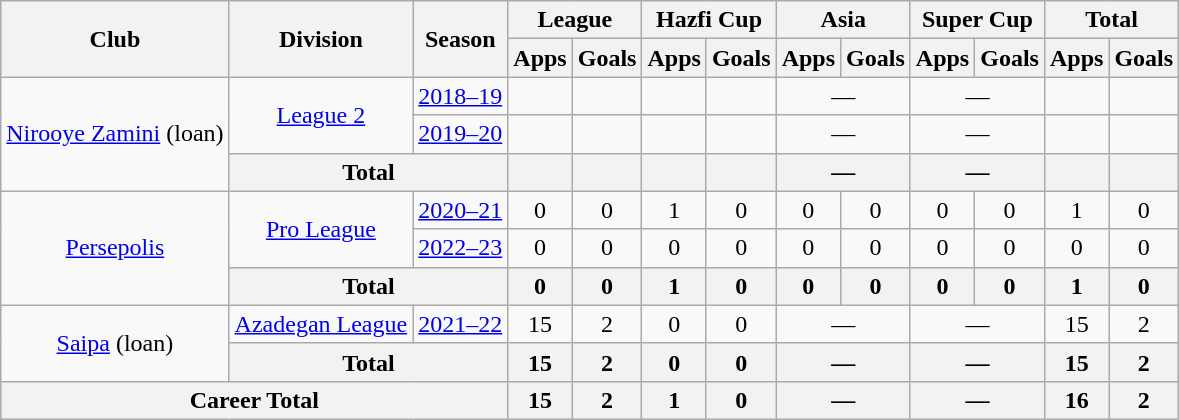<table class="wikitable" style="text-align: center;">
<tr>
<th rowspan=2>Club</th>
<th rowspan=2>Division</th>
<th rowspan=2>Season</th>
<th colspan=2>League</th>
<th colspan=2>Hazfi Cup</th>
<th colspan=2>Asia</th>
<th colspan=2>Super Cup</th>
<th colspan=2>Total</th>
</tr>
<tr>
<th>Apps</th>
<th>Goals</th>
<th>Apps</th>
<th>Goals</th>
<th>Apps</th>
<th>Goals</th>
<th>Apps</th>
<th>Goals</th>
<th>Apps</th>
<th>Goals</th>
</tr>
<tr>
<td rowspan="3"><a href='#'>Nirooye Zamini</a> (loan)</td>
<td rowspan="2"><a href='#'>League 2</a></td>
<td><a href='#'>2018–19</a></td>
<td></td>
<td></td>
<td></td>
<td></td>
<td colspan=2>—</td>
<td colspan=2>—</td>
<td></td>
<td></td>
</tr>
<tr>
<td><a href='#'>2019–20</a></td>
<td></td>
<td></td>
<td></td>
<td></td>
<td colspan=2>—</td>
<td colspan=2>—</td>
<td></td>
<td></td>
</tr>
<tr>
<th colspan="2">Total</th>
<th></th>
<th></th>
<th></th>
<th></th>
<th colspan=2>—</th>
<th colspan=2>—</th>
<th></th>
<th></th>
</tr>
<tr>
<td rowspan="3"><a href='#'>Persepolis</a></td>
<td rowspan="2"><a href='#'>Pro League</a></td>
<td><a href='#'>2020–21</a></td>
<td>0</td>
<td>0</td>
<td>1</td>
<td>0</td>
<td>0</td>
<td>0</td>
<td>0</td>
<td>0</td>
<td>1</td>
<td>0</td>
</tr>
<tr>
<td><a href='#'>2022–23</a></td>
<td>0</td>
<td>0</td>
<td>0</td>
<td>0</td>
<td>0</td>
<td>0</td>
<td>0</td>
<td>0</td>
<td>0</td>
<td>0</td>
</tr>
<tr>
<th colspan="2">Total</th>
<th>0</th>
<th>0</th>
<th>1</th>
<th>0</th>
<th>0</th>
<th>0</th>
<th>0</th>
<th>0</th>
<th>1</th>
<th>0</th>
</tr>
<tr>
<td rowspan="2"><a href='#'>Saipa</a> (loan)</td>
<td><a href='#'>Azadegan League</a></td>
<td><a href='#'>2021–22</a></td>
<td>15</td>
<td>2</td>
<td>0</td>
<td>0</td>
<td colspan=2>—</td>
<td colspan=2>—</td>
<td>15</td>
<td>2</td>
</tr>
<tr>
<th colspan="2">Total</th>
<th>15</th>
<th>2</th>
<th>0</th>
<th>0</th>
<th colspan=2>—</th>
<th colspan=2>—</th>
<th>15</th>
<th>2</th>
</tr>
<tr>
<th colspan="3">Career Total</th>
<th>15</th>
<th>2</th>
<th>1</th>
<th>0</th>
<th colspan=2>—</th>
<th colspan=2>—</th>
<th>16</th>
<th>2</th>
</tr>
</table>
